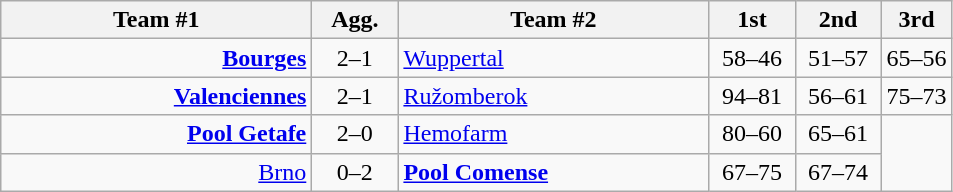<table class=wikitable style="text-align:center">
<tr>
<th width=200>Team #1</th>
<th width=50>Agg.</th>
<th width=200>Team #2</th>
<th width=50>1st</th>
<th width=50>2nd</th>
<th wifth=50>3rd</th>
</tr>
<tr>
<td align=right><strong><a href='#'>Bourges</a></strong> </td>
<td align=center>2–1</td>
<td align=left> <a href='#'>Wuppertal</a></td>
<td align=center>58–46</td>
<td align=center>51–57</td>
<td align=center>65–56</td>
</tr>
<tr>
<td align=right><strong><a href='#'>Valenciennes</a></strong> </td>
<td align=center>2–1</td>
<td align=left> <a href='#'>Ružomberok</a></td>
<td align=center>94–81</td>
<td align=center>56–61</td>
<td align=center>75–73</td>
</tr>
<tr>
<td align=right><strong><a href='#'>Pool Getafe</a></strong> </td>
<td align=center>2–0</td>
<td align=left> <a href='#'>Hemofarm</a></td>
<td align=center>80–60</td>
<td align=center>65–61</td>
</tr>
<tr>
<td align=right><a href='#'>Brno</a> </td>
<td align=center>0–2</td>
<td align=left> <strong><a href='#'>Pool Comense</a></strong></td>
<td align=center>67–75</td>
<td align=center>67–74</td>
</tr>
</table>
